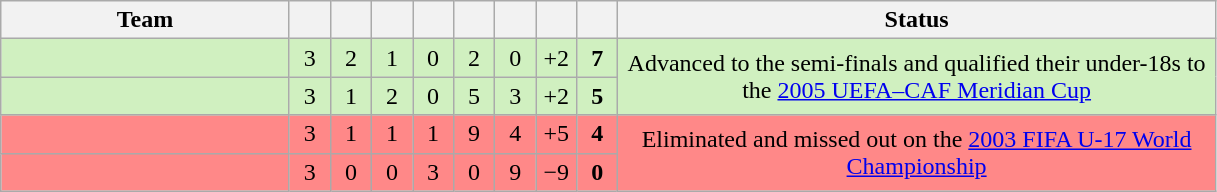<table cellpadding="0" cellspacing="0" width="100%">
<tr>
<td width="60%"><br><table class="wikitable" style="text-align: center;">
<tr>
<th width=185>Team</th>
<th width=20></th>
<th width=20></th>
<th width=20></th>
<th width=20></th>
<th width=20></th>
<th width=20></th>
<th width=20></th>
<th width=20></th>
<th width=391>Status</th>
</tr>
<tr bgcolor="#D0F0C0">
<td style="text-align:left;"></td>
<td>3</td>
<td>2</td>
<td>1</td>
<td>0</td>
<td>2</td>
<td>0</td>
<td>+2</td>
<td><strong>7</strong></td>
<td rowspan=2>Advanced to the semi-finals and qualified their under-18s to the <a href='#'>2005 UEFA–CAF Meridian Cup</a></td>
</tr>
<tr bgcolor="#D0F0C0">
<td style="text-align:left;"></td>
<td>3</td>
<td>1</td>
<td>2</td>
<td>0</td>
<td>5</td>
<td>3</td>
<td>+2</td>
<td><strong>5</strong></td>
</tr>
<tr bgcolor=#FF8888>
<td style="text-align:left;"></td>
<td>3</td>
<td>1</td>
<td>1</td>
<td>1</td>
<td>9</td>
<td>4</td>
<td>+5</td>
<td><strong>4</strong></td>
<td rowspan=2>Eliminated and missed out on the <a href='#'>2003 FIFA U-17 World Championship</a></td>
</tr>
<tr bgcolor=#FF8888>
<td style="text-align:left;"></td>
<td>3</td>
<td>0</td>
<td>0</td>
<td>3</td>
<td>0</td>
<td>9</td>
<td>−9</td>
<td><strong>0</strong></td>
</tr>
</table>
<br>
</td>
</tr>
</table>
